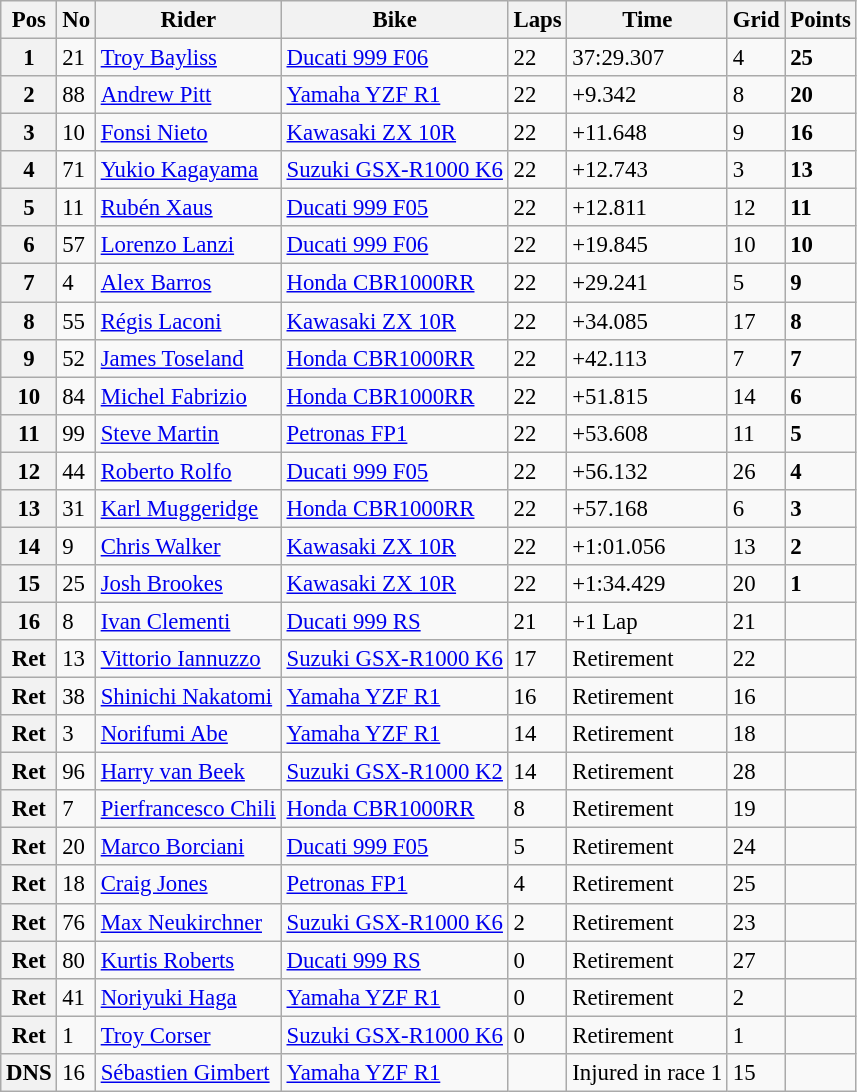<table class="wikitable" style="font-size: 95%;">
<tr>
<th>Pos</th>
<th>No</th>
<th>Rider</th>
<th>Bike</th>
<th>Laps</th>
<th>Time</th>
<th>Grid</th>
<th>Points</th>
</tr>
<tr>
<th>1</th>
<td>21</td>
<td> <a href='#'>Troy Bayliss</a></td>
<td><a href='#'>Ducati 999 F06</a></td>
<td>22</td>
<td>37:29.307</td>
<td>4</td>
<td><strong>25</strong></td>
</tr>
<tr>
<th>2</th>
<td>88</td>
<td> <a href='#'>Andrew Pitt</a></td>
<td><a href='#'>Yamaha YZF R1</a></td>
<td>22</td>
<td>+9.342</td>
<td>8</td>
<td><strong>20</strong></td>
</tr>
<tr>
<th>3</th>
<td>10</td>
<td> <a href='#'>Fonsi Nieto</a></td>
<td><a href='#'>Kawasaki ZX 10R</a></td>
<td>22</td>
<td>+11.648</td>
<td>9</td>
<td><strong>16</strong></td>
</tr>
<tr>
<th>4</th>
<td>71</td>
<td> <a href='#'>Yukio Kagayama</a></td>
<td><a href='#'>Suzuki GSX-R1000 K6</a></td>
<td>22</td>
<td>+12.743</td>
<td>3</td>
<td><strong>13</strong></td>
</tr>
<tr>
<th>5</th>
<td>11</td>
<td> <a href='#'>Rubén Xaus</a></td>
<td><a href='#'>Ducati 999 F05</a></td>
<td>22</td>
<td>+12.811</td>
<td>12</td>
<td><strong>11</strong></td>
</tr>
<tr>
<th>6</th>
<td>57</td>
<td> <a href='#'>Lorenzo Lanzi</a></td>
<td><a href='#'>Ducati 999 F06</a></td>
<td>22</td>
<td>+19.845</td>
<td>10</td>
<td><strong>10</strong></td>
</tr>
<tr>
<th>7</th>
<td>4</td>
<td> <a href='#'>Alex Barros</a></td>
<td><a href='#'>Honda CBR1000RR</a></td>
<td>22</td>
<td>+29.241</td>
<td>5</td>
<td><strong>9</strong></td>
</tr>
<tr>
<th>8</th>
<td>55</td>
<td> <a href='#'>Régis Laconi</a></td>
<td><a href='#'>Kawasaki ZX 10R</a></td>
<td>22</td>
<td>+34.085</td>
<td>17</td>
<td><strong>8</strong></td>
</tr>
<tr>
<th>9</th>
<td>52</td>
<td> <a href='#'>James Toseland</a></td>
<td><a href='#'>Honda CBR1000RR</a></td>
<td>22</td>
<td>+42.113</td>
<td>7</td>
<td><strong>7</strong></td>
</tr>
<tr>
<th>10</th>
<td>84</td>
<td> <a href='#'>Michel Fabrizio</a></td>
<td><a href='#'>Honda CBR1000RR</a></td>
<td>22</td>
<td>+51.815</td>
<td>14</td>
<td><strong>6</strong></td>
</tr>
<tr>
<th>11</th>
<td>99</td>
<td> <a href='#'>Steve Martin</a></td>
<td><a href='#'>Petronas FP1</a></td>
<td>22</td>
<td>+53.608</td>
<td>11</td>
<td><strong>5</strong></td>
</tr>
<tr>
<th>12</th>
<td>44</td>
<td> <a href='#'>Roberto Rolfo</a></td>
<td><a href='#'>Ducati 999 F05</a></td>
<td>22</td>
<td>+56.132</td>
<td>26</td>
<td><strong>4</strong></td>
</tr>
<tr>
<th>13</th>
<td>31</td>
<td> <a href='#'>Karl Muggeridge</a></td>
<td><a href='#'>Honda CBR1000RR</a></td>
<td>22</td>
<td>+57.168</td>
<td>6</td>
<td><strong>3</strong></td>
</tr>
<tr>
<th>14</th>
<td>9</td>
<td> <a href='#'>Chris Walker</a></td>
<td><a href='#'>Kawasaki ZX 10R</a></td>
<td>22</td>
<td>+1:01.056</td>
<td>13</td>
<td><strong>2</strong></td>
</tr>
<tr>
<th>15</th>
<td>25</td>
<td> <a href='#'>Josh Brookes</a></td>
<td><a href='#'>Kawasaki ZX 10R</a></td>
<td>22</td>
<td>+1:34.429</td>
<td>20</td>
<td><strong>1</strong></td>
</tr>
<tr>
<th>16</th>
<td>8</td>
<td> <a href='#'>Ivan Clementi</a></td>
<td><a href='#'>Ducati 999 RS</a></td>
<td>21</td>
<td>+1 Lap</td>
<td>21</td>
<td></td>
</tr>
<tr>
<th>Ret</th>
<td>13</td>
<td> <a href='#'>Vittorio Iannuzzo</a></td>
<td><a href='#'>Suzuki GSX-R1000 K6</a></td>
<td>17</td>
<td>Retirement</td>
<td>22</td>
<td></td>
</tr>
<tr>
<th>Ret</th>
<td>38</td>
<td> <a href='#'>Shinichi Nakatomi</a></td>
<td><a href='#'>Yamaha YZF R1</a></td>
<td>16</td>
<td>Retirement</td>
<td>16</td>
<td></td>
</tr>
<tr>
<th>Ret</th>
<td>3</td>
<td> <a href='#'>Norifumi Abe</a></td>
<td><a href='#'>Yamaha YZF R1</a></td>
<td>14</td>
<td>Retirement</td>
<td>18</td>
<td></td>
</tr>
<tr>
<th>Ret</th>
<td>96</td>
<td> <a href='#'>Harry van Beek</a></td>
<td><a href='#'>Suzuki GSX-R1000 K2</a></td>
<td>14</td>
<td>Retirement</td>
<td>28</td>
<td></td>
</tr>
<tr>
<th>Ret</th>
<td>7</td>
<td> <a href='#'>Pierfrancesco Chili</a></td>
<td><a href='#'>Honda CBR1000RR</a></td>
<td>8</td>
<td>Retirement</td>
<td>19</td>
<td></td>
</tr>
<tr>
<th>Ret</th>
<td>20</td>
<td> <a href='#'>Marco Borciani</a></td>
<td><a href='#'>Ducati 999 F05</a></td>
<td>5</td>
<td>Retirement</td>
<td>24</td>
<td></td>
</tr>
<tr>
<th>Ret</th>
<td>18</td>
<td> <a href='#'>Craig Jones</a></td>
<td><a href='#'>Petronas FP1</a></td>
<td>4</td>
<td>Retirement</td>
<td>25</td>
<td></td>
</tr>
<tr>
<th>Ret</th>
<td>76</td>
<td> <a href='#'>Max Neukirchner</a></td>
<td><a href='#'>Suzuki GSX-R1000 K6</a></td>
<td>2</td>
<td>Retirement</td>
<td>23</td>
<td></td>
</tr>
<tr>
<th>Ret</th>
<td>80</td>
<td> <a href='#'>Kurtis Roberts</a></td>
<td><a href='#'>Ducati 999 RS</a></td>
<td>0</td>
<td>Retirement</td>
<td>27</td>
<td></td>
</tr>
<tr>
<th>Ret</th>
<td>41</td>
<td> <a href='#'>Noriyuki Haga</a></td>
<td><a href='#'>Yamaha YZF R1</a></td>
<td>0</td>
<td>Retirement</td>
<td>2</td>
<td></td>
</tr>
<tr>
<th>Ret</th>
<td>1</td>
<td> <a href='#'>Troy Corser</a></td>
<td><a href='#'>Suzuki GSX-R1000 K6</a></td>
<td>0</td>
<td>Retirement</td>
<td>1</td>
<td></td>
</tr>
<tr>
<th>DNS</th>
<td>16</td>
<td> <a href='#'>Sébastien Gimbert</a></td>
<td><a href='#'>Yamaha YZF R1</a></td>
<td></td>
<td>Injured in race 1</td>
<td>15</td>
<td></td>
</tr>
</table>
